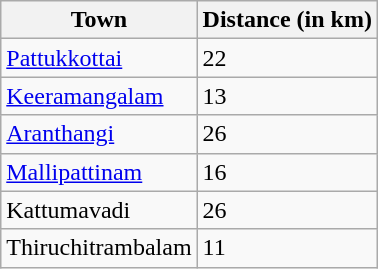<table class="wikitable sortable">
<tr>
<th>Town</th>
<th>Distance (in km)</th>
</tr>
<tr>
<td><a href='#'>Pattukkottai</a></td>
<td>22</td>
</tr>
<tr>
<td><a href='#'>Keeramangalam</a></td>
<td>13</td>
</tr>
<tr>
<td><a href='#'>Aranthangi</a></td>
<td>26</td>
</tr>
<tr>
<td><a href='#'>Mallipattinam</a></td>
<td>16</td>
</tr>
<tr>
<td>Kattumavadi</td>
<td>26</td>
</tr>
<tr>
<td>Thiruchitrambalam</td>
<td>11</td>
</tr>
</table>
